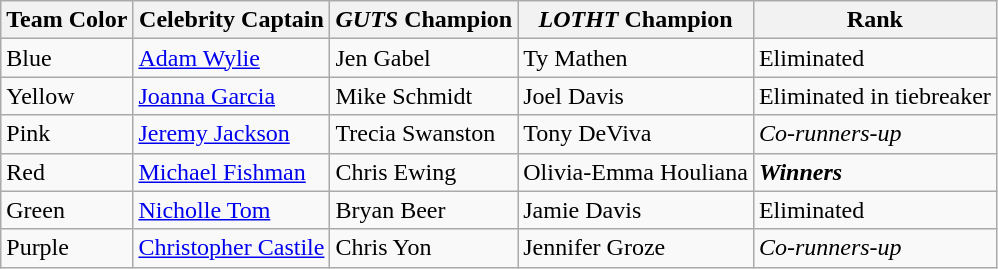<table class="wikitable" border="1">
<tr>
<th>Team Color</th>
<th>Celebrity Captain</th>
<th><em>GUTS</em> Champion</th>
<th><em>LOTHT</em> Champion</th>
<th>Rank</th>
</tr>
<tr>
<td>Blue</td>
<td><a href='#'>Adam Wylie</a></td>
<td>Jen Gabel</td>
<td>Ty Mathen </td>
<td>Eliminated</td>
</tr>
<tr>
<td>Yellow</td>
<td><a href='#'>Joanna Garcia</a></td>
<td>Mike Schmidt</td>
<td>Joel Davis </td>
<td>Eliminated in tiebreaker</td>
</tr>
<tr>
<td>Pink</td>
<td><a href='#'>Jeremy Jackson</a></td>
<td>Trecia Swanston</td>
<td>Tony DeViva</td>
<td><em>Co-runners-up</em></td>
</tr>
<tr>
<td>Red</td>
<td><a href='#'>Michael Fishman</a></td>
<td>Chris Ewing</td>
<td>Olivia-Emma Houliana </td>
<td><strong><em>Winners</em></strong></td>
</tr>
<tr>
<td>Green</td>
<td><a href='#'>Nicholle Tom</a></td>
<td>Bryan Beer</td>
<td>Jamie Davis </td>
<td>Eliminated</td>
</tr>
<tr>
<td>Purple</td>
<td><a href='#'>Christopher Castile</a></td>
<td>Chris Yon</td>
<td>Jennifer Groze </td>
<td><em>Co-runners-up</em></td>
</tr>
</table>
